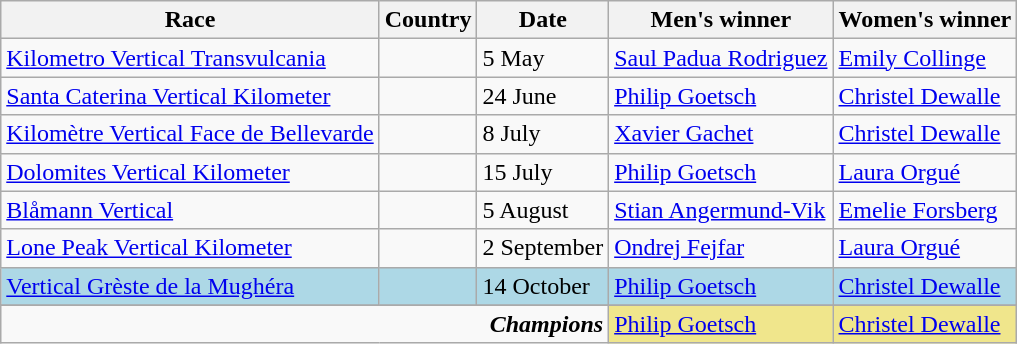<table class="wikitable" width= style="font-size:90%; text-align:center;">
<tr>
<th>Race</th>
<th>Country</th>
<th>Date</th>
<th>Men's winner</th>
<th>Women's winner</th>
</tr>
<tr>
<td><a href='#'>Kilometro Vertical Transvulcania</a></td>
<td></td>
<td>5 May</td>
<td> <a href='#'>Saul Padua Rodriguez</a></td>
<td> <a href='#'>Emily Collinge</a></td>
</tr>
<tr>
<td><a href='#'>Santa Caterina Vertical Kilometer</a></td>
<td></td>
<td>24 June</td>
<td> <a href='#'>Philip Goetsch</a></td>
<td> <a href='#'>Christel Dewalle</a></td>
</tr>
<tr>
<td><a href='#'>Kilomètre Vertical Face de Bellevarde</a></td>
<td></td>
<td>8 July</td>
<td> <a href='#'>Xavier Gachet</a></td>
<td> <a href='#'>Christel Dewalle</a></td>
</tr>
<tr>
<td><a href='#'>Dolomites Vertical Kilometer</a></td>
<td></td>
<td>15 July</td>
<td> <a href='#'>Philip Goetsch</a></td>
<td> <a href='#'>Laura Orgué</a></td>
</tr>
<tr>
<td><a href='#'>Blåmann Vertical</a></td>
<td></td>
<td>5 August</td>
<td> <a href='#'>Stian Angermund-Vik</a></td>
<td> <a href='#'>Emelie Forsberg</a></td>
</tr>
<tr>
<td><a href='#'>Lone Peak Vertical Kilometer</a></td>
<td></td>
<td>2 September</td>
<td> <a href='#'>Ondrej Fejfar</a></td>
<td> <a href='#'>Laura Orgué</a></td>
</tr>
<tr bgcolor=lightblue>
<td><a href='#'>Vertical Grèste de la Mughéra</a></td>
<td></td>
<td>14 October</td>
<td> <a href='#'>Philip Goetsch</a></td>
<td> <a href='#'>Christel Dewalle</a></td>
</tr>
<tr>
</tr>
<tr>
<td colspan=3 align=right><strong><em>Champions</em></strong></td>
<td bgcolor=Khaki> <a href='#'>Philip Goetsch</a></td>
<td bgcolor=Khaki> <a href='#'>Christel Dewalle</a></td>
</tr>
</table>
